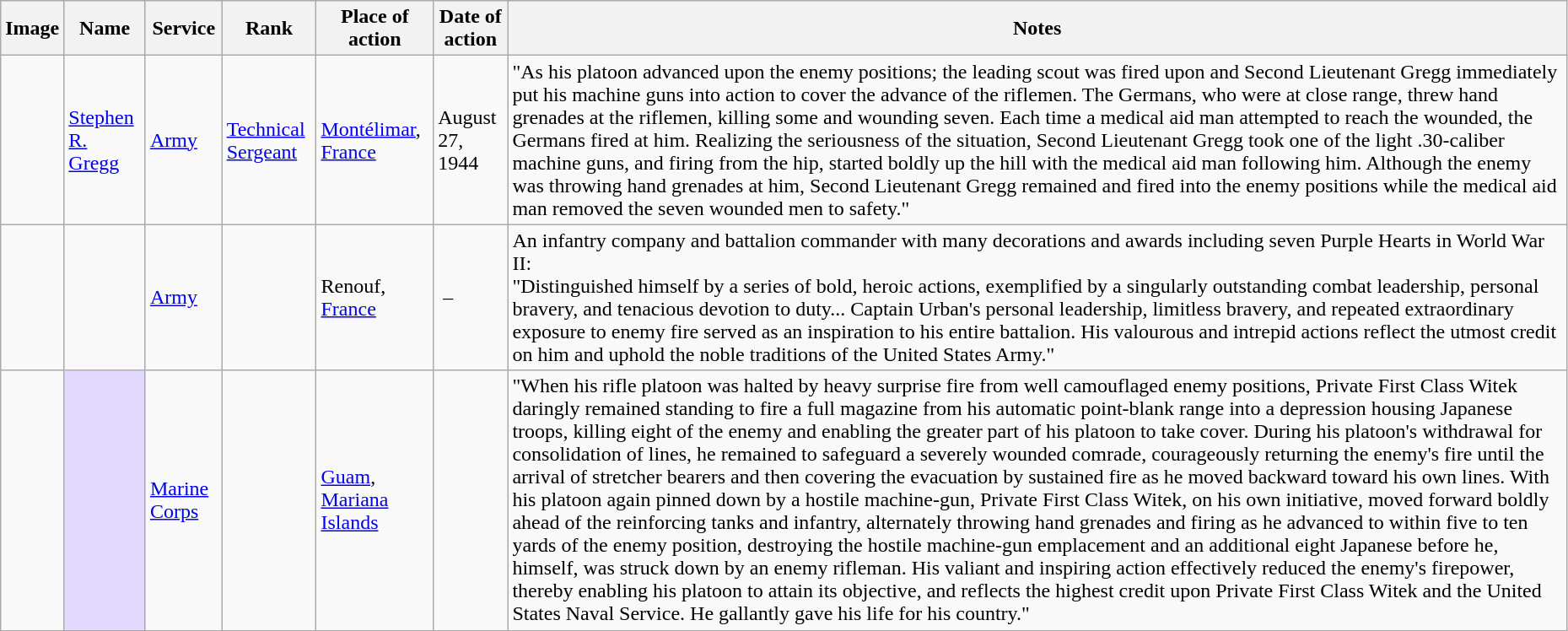<table class="wikitable" width="98%">
<tr>
<th class="unsortable">Image</th>
<th>Name</th>
<th>Service</th>
<th>Rank</th>
<th>Place of action</th>
<th>Date of action</th>
<th class="unsortable">Notes</th>
</tr>
<tr>
<td></td>
<td><a href='#'>Stephen R. Gregg</a></td>
<td><a href='#'>Army</a></td>
<td><a href='#'>Technical Sergeant</a></td>
<td><a href='#'>Montélimar</a>, <a href='#'>France</a></td>
<td>August 27, 1944</td>
<td>"As his platoon advanced upon the enemy positions; the leading scout was fired upon and Second Lieutenant Gregg immediately put his machine guns into action to cover the advance of the riflemen. The Germans, who were at close range, threw hand grenades at the riflemen, killing some and wounding seven. Each time a medical aid man attempted to reach the wounded, the Germans fired at him. Realizing the seriousness of the situation, Second Lieutenant Gregg took one of the light .30-caliber machine guns, and firing from the hip, started boldly up the hill with the medical aid man following him. Although the enemy was throwing hand grenades at him, Second Lieutenant Gregg remained and fired into the enemy positions while the medical aid man removed the seven wounded men to safety."</td>
</tr>
<tr>
<td></td>
<td></td>
<td><a href='#'>Army</a></td>
<td></td>
<td>Renouf, <a href='#'>France</a></td>
<td> – </td>
<td>An infantry company and battalion commander with many decorations and awards including seven Purple Hearts in World War II:<br>"Distinguished himself by a series of bold, heroic actions, exemplified by a singularly outstanding combat leadership, personal bravery, and tenacious devotion to duty... Captain Urban's personal leadership, limitless bravery, and repeated extraordinary exposure to enemy fire served as an inspiration to his entire battalion. His valourous and intrepid actions reflect the utmost credit on him and uphold the noble traditions of the United States Army."</td>
</tr>
<tr>
<td></td>
<td style="background:#e3d9ff;"></td>
<td><a href='#'>Marine Corps</a></td>
<td></td>
<td><a href='#'>Guam</a>, <a href='#'>Mariana Islands</a></td>
<td></td>
<td>"When his rifle platoon was halted by heavy surprise fire from well camouflaged enemy positions, Private First Class Witek daringly remained standing to fire a full magazine from his automatic point-blank range into a depression housing Japanese troops, killing eight of the enemy and enabling the greater part of his platoon to take cover. During his platoon's withdrawal for consolidation of lines, he remained to safeguard a severely wounded comrade, courageously returning the enemy's fire until the arrival of stretcher bearers and then covering the evacuation by sustained fire as he moved backward toward his own lines. With his platoon again pinned down by a hostile machine-gun, Private First Class Witek, on his own initiative, moved forward boldly ahead of the reinforcing tanks and infantry, alternately throwing hand grenades and firing as he advanced to within five to ten yards of the enemy position, destroying the hostile machine-gun emplacement and an additional eight Japanese before he, himself, was struck down by an enemy rifleman. His valiant and inspiring action effectively reduced the enemy's firepower, thereby enabling his platoon to attain its objective, and reflects the highest credit upon Private First Class Witek and the United States Naval Service. He gallantly gave his life for his country."</td>
</tr>
<tr>
</tr>
</table>
